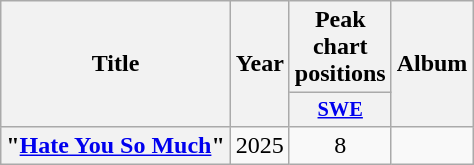<table class="wikitable plainrowheaders" style="text-align:center;">
<tr>
<th scope="col" rowspan="2">Title</th>
<th scope="col" rowspan="2">Year</th>
<th scope="col" colspan="1">Peak chart positions</th>
<th scope="col" rowspan="2">Album</th>
</tr>
<tr>
<th scope="col" style="width:3em;font-size:85%;"><a href='#'>SWE</a><br></th>
</tr>
<tr>
<th scope="row">"<a href='#'>Hate You So Much</a>"</th>
<td>2025</td>
<td>8</td>
<td></td>
</tr>
</table>
